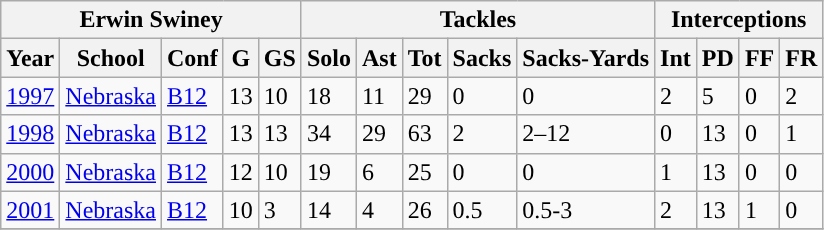<table class="wikitable">
<tr>
<th colspan="5" style="text-align: center; font-weight:bold;">Erwin Swiney</th>
<th colspan="5" style="text-align: center; font-weight:bold;">Tackles</th>
<th colspan="4" style="text-align: center; font-weight:bold;">Interceptions</th>
</tr>
<tr>
<th style="font-weight:bold;" style=>Year</th>
<th style="font-weight:bold;" style=>School</th>
<th style="font-weight:bold;" style=>Conf</th>
<th style="font-weight:bold;" style=>G</th>
<th style="font-weight:bold;" style=>GS</th>
<th style="font-weight:bold;" style=>Solo</th>
<th style="font-weight:bold;" style=>Ast</th>
<th style="font-weight:bold;" style=>Tot</th>
<th style="font-weight:bold;" style=>Sacks</th>
<th style="font-weight:bold;" style=>Sacks-Yards</th>
<th style="font-weight:bold;" style=>Int</th>
<th style="font-weight:bold;" style=>PD</th>
<th style="font-weight:bold;" style=>FF</th>
<th style="font-weight:bold;" style=>FR</th>
</tr>
<tr>
<td><a href='#'>1997</a></td>
<td><a href='#'>Nebraska</a></td>
<td><a href='#'>B12</a></td>
<td>13</td>
<td>10</td>
<td>18</td>
<td>11</td>
<td>29</td>
<td>0</td>
<td>0</td>
<td>2</td>
<td>5</td>
<td>0</td>
<td>2</td>
</tr>
<tr>
<td><a href='#'>1998</a></td>
<td><a href='#'>Nebraska</a></td>
<td><a href='#'>B12</a></td>
<td>13</td>
<td>13</td>
<td>34</td>
<td>29</td>
<td>63</td>
<td>2</td>
<td>2–12</td>
<td>0</td>
<td>13</td>
<td>0</td>
<td>1</td>
</tr>
<tr>
<td><a href='#'>2000</a></td>
<td><a href='#'>Nebraska</a></td>
<td><a href='#'>B12</a></td>
<td>12</td>
<td>10</td>
<td>19</td>
<td>6</td>
<td>25</td>
<td>0</td>
<td>0</td>
<td>1</td>
<td>13</td>
<td>0</td>
<td>0</td>
</tr>
<tr>
<td><a href='#'>2001</a></td>
<td><a href='#'>Nebraska</a></td>
<td><a href='#'>B12</a></td>
<td>10</td>
<td>3</td>
<td>14</td>
<td>4</td>
<td>26</td>
<td>0.5</td>
<td>0.5-3</td>
<td>2</td>
<td>13</td>
<td>1</td>
<td>0</td>
</tr>
<tr>
</tr>
</table>
